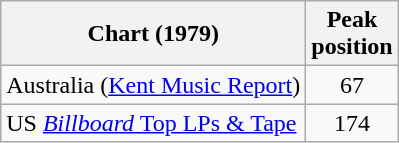<table class="wikitable">
<tr>
<th>Chart (1979)</th>
<th>Peak<br>position</th>
</tr>
<tr>
<td>Australia (<a href='#'>Kent Music Report</a>)</td>
<td align="center">67</td>
</tr>
<tr>
<td>US <a href='#'><em>Billboard</em> Top LPs & Tape</a></td>
<td align="center">174</td>
</tr>
</table>
